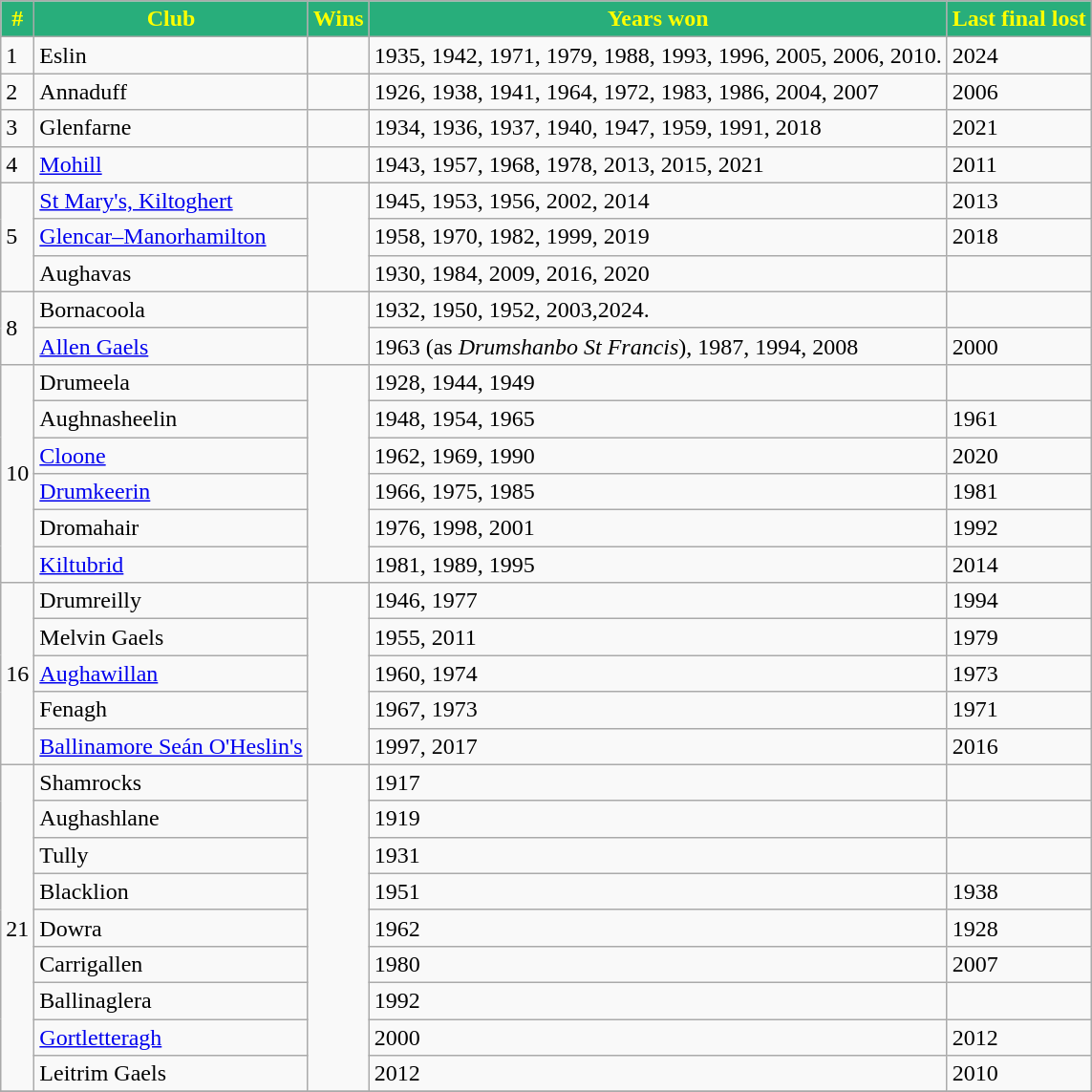<table class="wikitable">
<tr>
<th style="background:#28AE7B;color:yellow">#</th>
<th style="background:#28AE7B;color:yellow">Club</th>
<th style="background:#28AE7B;color:yellow">Wins</th>
<th style="background:#28AE7B;color:yellow">Years won</th>
<th style="background:#28AE7B;color:yellow">Last final lost</th>
</tr>
<tr>
<td>1</td>
<td>Eslin</td>
<td></td>
<td>1935, 1942, 1971, 1979, 1988, 1993, 1996, 2005, 2006, 2010.</td>
<td>2024</td>
</tr>
<tr>
<td>2</td>
<td>Annaduff</td>
<td></td>
<td>1926, 1938, 1941, 1964, 1972, 1983, 1986, 2004, 2007</td>
<td>2006</td>
</tr>
<tr>
<td>3</td>
<td>Glenfarne</td>
<td></td>
<td>1934, 1936, 1937, 1940, 1947, 1959, 1991, 2018</td>
<td>2021</td>
</tr>
<tr>
<td>4</td>
<td><a href='#'>Mohill</a></td>
<td></td>
<td>1943, 1957, 1968, 1978, 2013, 2015, 2021</td>
<td>2011</td>
</tr>
<tr>
<td rowspan=3>5</td>
<td><a href='#'>St Mary's, Kiltoghert</a></td>
<td rowspan=3></td>
<td>1945, 1953, 1956, 2002, 2014</td>
<td>2013</td>
</tr>
<tr>
<td><a href='#'>Glencar–Manorhamilton</a></td>
<td>1958, 1970, 1982, 1999, 2019</td>
<td>2018</td>
</tr>
<tr>
<td>Aughavas</td>
<td>1930, 1984, 2009, 2016, 2020</td>
<td></td>
</tr>
<tr>
<td rowspan=2>8</td>
<td>Bornacoola</td>
<td rowspan=2></td>
<td>1932, 1950, 1952, 2003,2024.</td>
<td></td>
</tr>
<tr>
<td><a href='#'>Allen Gaels</a></td>
<td>1963 (as <em>Drumshanbo St Francis</em>), 1987, 1994, 2008</td>
<td>2000</td>
</tr>
<tr>
<td rowspan=6>10</td>
<td>Drumeela</td>
<td rowspan=6></td>
<td>1928, 1944, 1949</td>
<td></td>
</tr>
<tr>
<td>Aughnasheelin</td>
<td>1948, 1954, 1965</td>
<td>1961</td>
</tr>
<tr>
<td><a href='#'>Cloone</a></td>
<td>1962, 1969, 1990</td>
<td>2020</td>
</tr>
<tr>
<td><a href='#'>Drumkeerin</a></td>
<td>1966, 1975, 1985</td>
<td>1981</td>
</tr>
<tr>
<td>Dromahair</td>
<td>1976, 1998, 2001</td>
<td>1992</td>
</tr>
<tr>
<td><a href='#'>Kiltubrid</a></td>
<td>1981, 1989, 1995</td>
<td>2014</td>
</tr>
<tr>
<td rowspan=5>16</td>
<td>Drumreilly</td>
<td rowspan=5></td>
<td>1946, 1977</td>
<td>1994</td>
</tr>
<tr>
<td>Melvin Gaels</td>
<td>1955, 2011</td>
<td>1979</td>
</tr>
<tr>
<td><a href='#'>Aughawillan</a></td>
<td>1960, 1974</td>
<td>1973</td>
</tr>
<tr>
<td>Fenagh</td>
<td>1967, 1973</td>
<td>1971</td>
</tr>
<tr>
<td><a href='#'>Ballinamore Seán O'Heslin's</a></td>
<td>1997, 2017</td>
<td>2016</td>
</tr>
<tr>
<td rowspan=9>21</td>
<td>Shamrocks</td>
<td rowspan=9></td>
<td>1917</td>
<td></td>
</tr>
<tr>
<td>Aughashlane</td>
<td>1919</td>
<td></td>
</tr>
<tr>
<td>Tully</td>
<td>1931</td>
<td></td>
</tr>
<tr>
<td>Blacklion</td>
<td>1951</td>
<td>1938</td>
</tr>
<tr>
<td>Dowra</td>
<td>1962</td>
<td>1928</td>
</tr>
<tr>
<td>Carrigallen</td>
<td>1980</td>
<td>2007</td>
</tr>
<tr>
<td>Ballinaglera</td>
<td>1992</td>
<td></td>
</tr>
<tr>
<td><a href='#'>Gortletteragh</a></td>
<td>2000</td>
<td>2012</td>
</tr>
<tr>
<td>Leitrim Gaels</td>
<td>2012</td>
<td>2010</td>
</tr>
<tr>
</tr>
</table>
